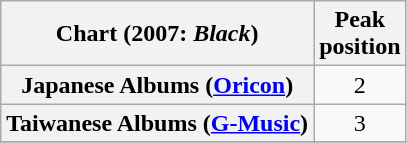<table class="wikitable sortable plainrowheaders" style="text-align:center">
<tr>
<th scope="col">Chart (2007: <em>Black</em>)</th>
<th scope="col">Peak<br>position</th>
</tr>
<tr>
<th scope="row">Japanese Albums (<a href='#'>Oricon</a>)</th>
<td>2</td>
</tr>
<tr>
<th scope="row">Taiwanese Albums (<a href='#'>G-Music</a>)</th>
<td>3</td>
</tr>
<tr>
</tr>
</table>
